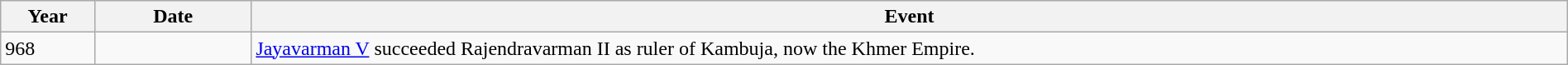<table class="wikitable" width="100%">
<tr>
<th style="width:6%">Year</th>
<th style="width:10%">Date</th>
<th>Event</th>
</tr>
<tr>
<td>968</td>
<td></td>
<td><a href='#'>Jayavarman V</a> succeeded Rajendravarman II as ruler of Kambuja, now the Khmer Empire.</td>
</tr>
</table>
